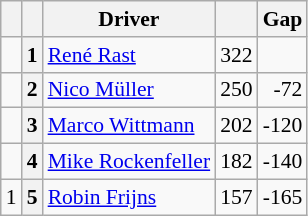<table class="wikitable" style="font-size: 90%;">
<tr>
<th></th>
<th></th>
<th>Driver</th>
<th></th>
<th>Gap</th>
</tr>
<tr>
<td align="left"></td>
<th>1</th>
<td> <a href='#'>René Rast</a></td>
<td align="right">322</td>
<td align="right"></td>
</tr>
<tr>
<td align="left"></td>
<th>2</th>
<td> <a href='#'>Nico Müller</a></td>
<td align="right">250</td>
<td align="right">-72</td>
</tr>
<tr>
<td align="left"></td>
<th>3</th>
<td> <a href='#'>Marco Wittmann</a></td>
<td align="right">202</td>
<td align="right">-120</td>
</tr>
<tr>
<td align="left"></td>
<th>4</th>
<td> <a href='#'>Mike Rockenfeller</a></td>
<td align="right">182</td>
<td align="right">-140</td>
</tr>
<tr>
<td align="left"> 1</td>
<th>5</th>
<td> <a href='#'>Robin Frijns</a></td>
<td align="right">157</td>
<td align="right">-165</td>
</tr>
</table>
